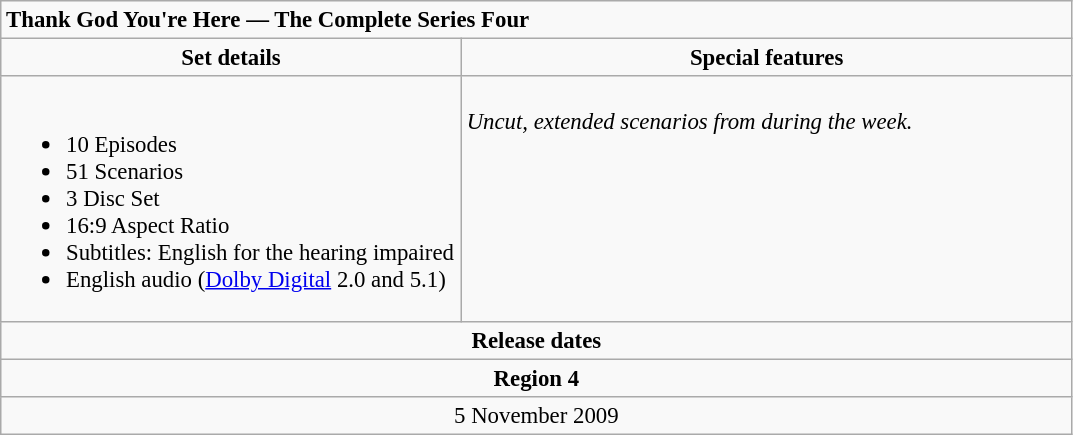<table class="wikitable" style="font-size: 95%;">
<tr>
<td colspan="3"><strong>Thank God You're Here — The Complete Series Four</strong></td>
</tr>
<tr style="text-align:center;">
<td style="width:300px; "><strong>Set details</strong></td>
<td style="width:400px; "><strong>Special features</strong></td>
</tr>
<tr valign="top">
<td style="text-align:left; width:300px;"><br><ul><li>10 Episodes</li><li>51 Scenarios</li><li>3 Disc Set</li><li>16:9 Aspect Ratio</li><li>Subtitles: English for the hearing impaired</li><li>English audio (<a href='#'>Dolby Digital</a> 2.0 and 5.1)</li></ul></td>
<td style="text-align:left; width:400px;"><br><em>Uncut, extended scenarios from during the week.</em></td>
</tr>
<tr>
<td colspan="3" style="text-align:center;"><strong>Release dates</strong></td>
</tr>
<tr>
<td colspan="3" style="text-align:center;"><strong>Region 4</strong></td>
</tr>
<tr>
<td colspan="3" style="text-align:center;">5 November 2009</td>
</tr>
</table>
